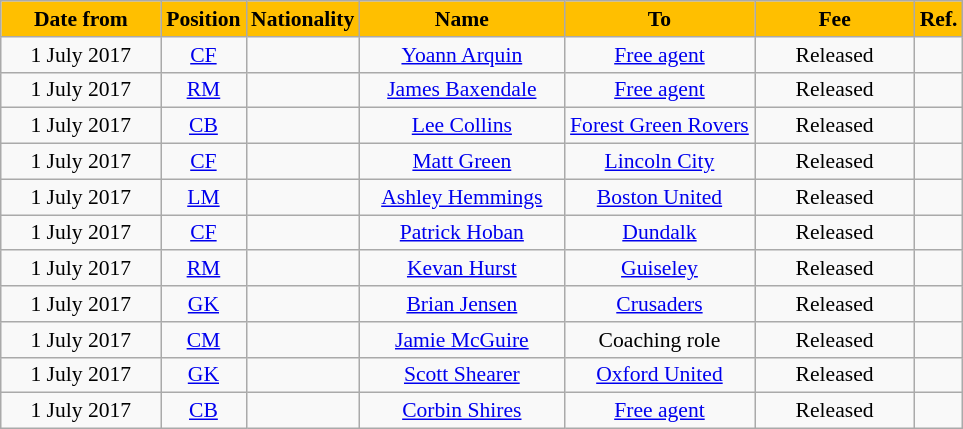<table class="wikitable"  style="text-align:center; font-size:90%; ">
<tr>
<th style="background:#FFBF00; color:#000000; width:100px;">Date from</th>
<th style="background:#FFBF00; color:#000000; width:50px;">Position</th>
<th style="background:#FFBF00; color:#000000; width:50px;">Nationality</th>
<th style="background:#FFBF00; color:#000000; width:130px;">Name</th>
<th style="background:#FFBF00; color:#000000; width:120px;">To</th>
<th style="background:#FFBF00; color:#000000; width:100px;">Fee</th>
<th style="background:#FFBF00; color:#000000; width:25px;">Ref.</th>
</tr>
<tr>
<td>1 July 2017</td>
<td><a href='#'>CF</a></td>
<td></td>
<td><a href='#'>Yoann Arquin</a></td>
<td><a href='#'>Free agent</a></td>
<td>Released</td>
<td></td>
</tr>
<tr>
<td>1 July 2017</td>
<td><a href='#'>RM</a></td>
<td></td>
<td><a href='#'>James Baxendale</a></td>
<td><a href='#'>Free agent</a></td>
<td>Released</td>
<td></td>
</tr>
<tr>
<td>1 July 2017</td>
<td><a href='#'>CB</a></td>
<td></td>
<td><a href='#'>Lee Collins</a></td>
<td><a href='#'>Forest Green Rovers</a></td>
<td>Released</td>
<td></td>
</tr>
<tr>
<td>1 July 2017</td>
<td><a href='#'>CF</a></td>
<td></td>
<td><a href='#'>Matt Green</a></td>
<td><a href='#'>Lincoln City</a></td>
<td>Released</td>
<td></td>
</tr>
<tr>
<td>1 July 2017</td>
<td><a href='#'>LM</a></td>
<td></td>
<td><a href='#'>Ashley Hemmings</a></td>
<td><a href='#'>Boston United</a></td>
<td>Released</td>
<td></td>
</tr>
<tr>
<td>1 July 2017</td>
<td><a href='#'>CF</a></td>
<td></td>
<td><a href='#'>Patrick Hoban</a></td>
<td><a href='#'>Dundalk</a></td>
<td>Released</td>
<td></td>
</tr>
<tr>
<td>1 July 2017</td>
<td><a href='#'>RM</a></td>
<td></td>
<td><a href='#'>Kevan Hurst</a></td>
<td><a href='#'>Guiseley</a></td>
<td>Released</td>
<td></td>
</tr>
<tr>
<td>1 July 2017</td>
<td><a href='#'>GK</a></td>
<td></td>
<td><a href='#'>Brian Jensen</a></td>
<td><a href='#'>Crusaders</a></td>
<td>Released</td>
<td></td>
</tr>
<tr>
<td>1 July 2017</td>
<td><a href='#'>CM</a></td>
<td></td>
<td><a href='#'>Jamie McGuire</a></td>
<td>Coaching role</td>
<td>Released</td>
<td></td>
</tr>
<tr>
<td>1 July 2017</td>
<td><a href='#'>GK</a></td>
<td></td>
<td><a href='#'>Scott Shearer</a></td>
<td><a href='#'>Oxford United</a></td>
<td>Released</td>
<td></td>
</tr>
<tr>
<td>1 July 2017</td>
<td><a href='#'>CB</a></td>
<td></td>
<td><a href='#'>Corbin Shires</a></td>
<td><a href='#'>Free agent</a></td>
<td>Released</td>
<td></td>
</tr>
</table>
